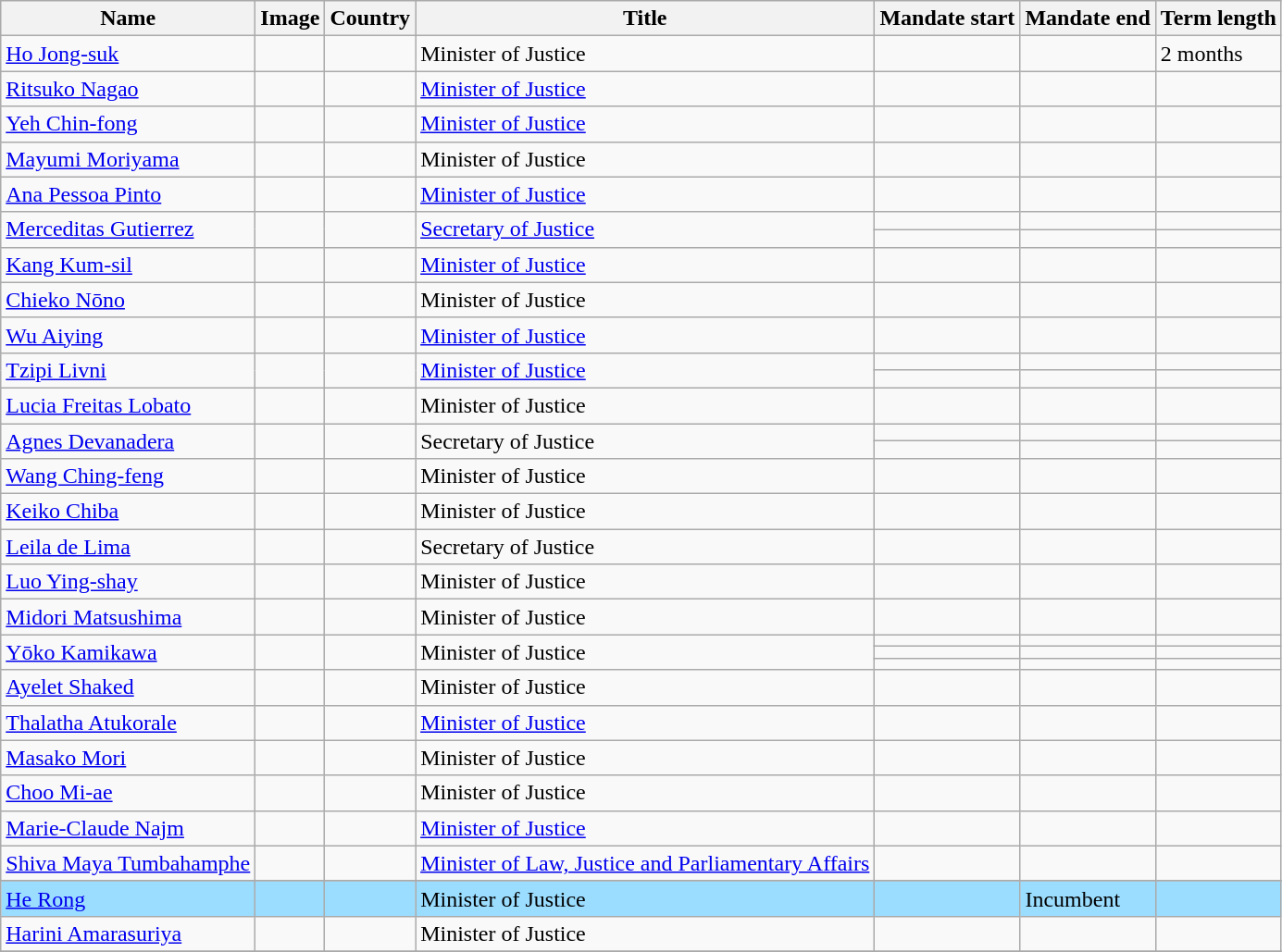<table class="wikitable sortable">
<tr>
<th>Name</th>
<th class=unsortable>Image</th>
<th>Country</th>
<th>Title</th>
<th>Mandate start</th>
<th>Mandate end</th>
<th>Term length</th>
</tr>
<tr>
<td><a href='#'>Ho Jong-suk</a></td>
<td></td>
<td></td>
<td>Minister of Justice</td>
<td></td>
<td></td>
<td>2 months</td>
</tr>
<tr>
<td><a href='#'>Ritsuko Nagao</a></td>
<td></td>
<td></td>
<td><a href='#'>Minister of Justice</a></td>
<td></td>
<td></td>
<td></td>
</tr>
<tr>
<td><a href='#'>Yeh Chin-fong</a></td>
<td></td>
<td></td>
<td><a href='#'>Minister of Justice</a></td>
<td></td>
<td></td>
<td></td>
</tr>
<tr>
<td><a href='#'>Mayumi Moriyama</a></td>
<td></td>
<td></td>
<td>Minister of Justice</td>
<td></td>
<td></td>
<td></td>
</tr>
<tr>
<td><a href='#'>Ana Pessoa Pinto</a></td>
<td></td>
<td></td>
<td><a href='#'>Minister of Justice</a></td>
<td></td>
<td></td>
<td></td>
</tr>
<tr>
<td rowspan="2"><a href='#'>Merceditas Gutierrez</a></td>
<td rowspan="2"></td>
<td rowspan="2"></td>
<td rowspan="2"><a href='#'>Secretary of Justice</a></td>
<td></td>
<td></td>
<td></td>
</tr>
<tr>
<td></td>
<td></td>
<td></td>
</tr>
<tr>
<td><a href='#'>Kang Kum-sil</a></td>
<td></td>
<td></td>
<td><a href='#'>Minister of Justice</a></td>
<td></td>
<td></td>
<td></td>
</tr>
<tr>
<td><a href='#'>Chieko Nōno</a></td>
<td></td>
<td></td>
<td>Minister of Justice</td>
<td></td>
<td></td>
<td></td>
</tr>
<tr>
<td><a href='#'>Wu Aiying</a></td>
<td></td>
<td></td>
<td><a href='#'>Minister of Justice</a></td>
<td></td>
<td></td>
<td></td>
</tr>
<tr>
<td rowspan="2"><a href='#'>Tzipi Livni</a></td>
<td rowspan="2"></td>
<td rowspan="2"></td>
<td rowspan="2"><a href='#'>Minister of Justice</a></td>
<td></td>
<td></td>
<td></td>
</tr>
<tr>
<td></td>
<td></td>
<td></td>
</tr>
<tr>
<td><a href='#'>Lucia Freitas Lobato</a></td>
<td></td>
<td></td>
<td>Minister of Justice</td>
<td></td>
<td></td>
<td></td>
</tr>
<tr>
<td rowspan="2"><a href='#'>Agnes Devanadera</a></td>
<td rowspan="2"></td>
<td rowspan="2"></td>
<td rowspan="2">Secretary of Justice</td>
<td></td>
<td></td>
<td></td>
</tr>
<tr>
<td></td>
<td></td>
<td></td>
</tr>
<tr>
<td><a href='#'>Wang Ching-feng</a></td>
<td></td>
<td></td>
<td>Minister of Justice</td>
<td></td>
<td></td>
<td></td>
</tr>
<tr>
<td><a href='#'>Keiko Chiba</a></td>
<td></td>
<td></td>
<td>Minister of Justice</td>
<td></td>
<td></td>
<td></td>
</tr>
<tr>
<td><a href='#'>Leila de Lima</a></td>
<td></td>
<td></td>
<td>Secretary of Justice</td>
<td></td>
<td></td>
<td></td>
</tr>
<tr>
<td><a href='#'>Luo Ying-shay</a></td>
<td></td>
<td></td>
<td>Minister of Justice</td>
<td></td>
<td></td>
<td></td>
</tr>
<tr>
<td><a href='#'>Midori Matsushima</a></td>
<td></td>
<td></td>
<td>Minister of Justice</td>
<td></td>
<td></td>
<td></td>
</tr>
<tr>
<td rowspan="3"><a href='#'>Yōko Kamikawa</a></td>
<td rowspan="3"></td>
<td rowspan="3"></td>
<td rowspan="3">Minister of Justice</td>
<td></td>
<td></td>
<td></td>
</tr>
<tr>
<td></td>
<td></td>
<td></td>
</tr>
<tr>
<td></td>
<td></td>
<td></td>
</tr>
<tr>
<td><a href='#'>Ayelet Shaked</a></td>
<td></td>
<td></td>
<td>Minister of Justice</td>
<td></td>
<td></td>
<td></td>
</tr>
<tr>
<td><a href='#'>Thalatha Atukorale</a></td>
<td></td>
<td></td>
<td><a href='#'>Minister of Justice</a></td>
<td></td>
<td></td>
<td></td>
</tr>
<tr>
<td><a href='#'>Masako Mori</a></td>
<td></td>
<td></td>
<td>Minister of Justice</td>
<td></td>
<td></td>
<td></td>
</tr>
<tr>
<td><a href='#'>Choo Mi-ae</a></td>
<td></td>
<td></td>
<td>Minister of Justice</td>
<td></td>
<td></td>
<td></td>
</tr>
<tr>
<td><a href='#'>Marie-Claude Najm</a></td>
<td></td>
<td></td>
<td><a href='#'>Minister of Justice</a></td>
<td></td>
<td></td>
<td></td>
</tr>
<tr>
<td><a href='#'>Shiva Maya Tumbahamphe</a></td>
<td></td>
<td></td>
<td><a href='#'>Minister of Law, Justice and Parliamentary Affairs</a></td>
<td></td>
<td></td>
<td></td>
</tr>
<tr>
</tr>
<tr bgcolor="#9BDDFF">
<td><a href='#'>He Rong</a></td>
<td></td>
<td></td>
<td>Minister of Justice</td>
<td></td>
<td>Incumbent</td>
<td></td>
</tr>
<tr>
<td><a href='#'>Harini Amarasuriya</a></td>
<td></td>
<td></td>
<td>Minister of Justice</td>
<td></td>
<td></td>
<td></td>
</tr>
<tr>
</tr>
</table>
